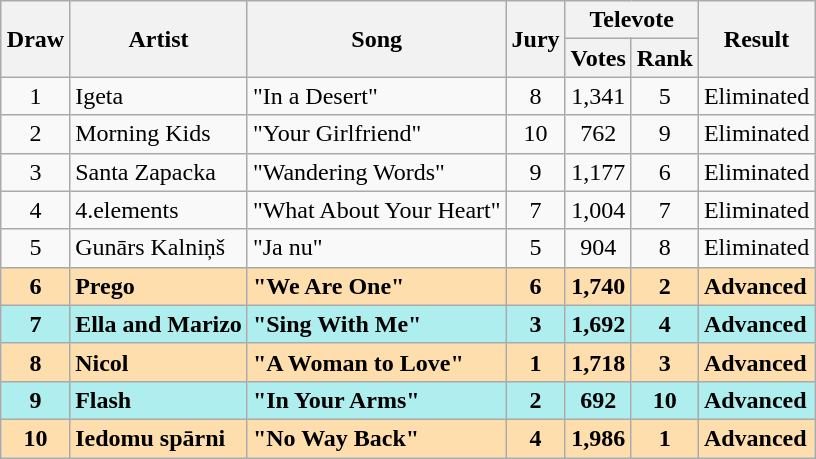<table class="sortable wikitable" style="margin: 1em auto 1em auto; text-align:center">
<tr>
<th rowspan="2">Draw</th>
<th rowspan="2">Artist</th>
<th rowspan="2">Song</th>
<th rowspan="2">Jury</th>
<th colspan="2">Televote</th>
<th rowspan="2">Result</th>
</tr>
<tr>
<th>Votes</th>
<th>Rank</th>
</tr>
<tr>
<td>1</td>
<td align="left">Igeta</td>
<td align="left">"In a Desert"</td>
<td>8</td>
<td>1,341</td>
<td>5</td>
<td align="left">Eliminated</td>
</tr>
<tr>
<td>2</td>
<td align="left">Morning Kids</td>
<td align="left">"Your Girlfriend"</td>
<td>10</td>
<td>762</td>
<td>9</td>
<td align="left">Eliminated</td>
</tr>
<tr>
<td>3</td>
<td align="left">Santa Zapacka</td>
<td align="left">"Wandering Words"</td>
<td>9</td>
<td>1,177</td>
<td>6</td>
<td align="left">Eliminated</td>
</tr>
<tr>
<td>4</td>
<td align="left">4.elements</td>
<td align="left">"What About Your Heart"</td>
<td>7</td>
<td>1,004</td>
<td>7</td>
<td align="left">Eliminated</td>
</tr>
<tr>
<td>5</td>
<td align="left">Gunārs Kalniņš</td>
<td align="left">"Ja nu"</td>
<td>5</td>
<td>904</td>
<td>8</td>
<td align="left">Eliminated</td>
</tr>
<tr style="font-weight:bold; background:navajowhite;">
<td>6</td>
<td align="left">Prego</td>
<td align="left">"We Are One"</td>
<td>6</td>
<td>1,740</td>
<td>2</td>
<td align="left">Advanced</td>
</tr>
<tr style="font-weight:bold; background:paleturquoise;">
<td>7</td>
<td align="left">Ella and Marizo</td>
<td align="left">"Sing With Me"</td>
<td>3</td>
<td>1,692</td>
<td>4</td>
<td align="left">Advanced</td>
</tr>
<tr style="font-weight:bold; background:navajowhite;">
<td>8</td>
<td align="left">Nicol</td>
<td align="left">"A Woman to Love"</td>
<td>1</td>
<td>1,718</td>
<td>3</td>
<td align="left">Advanced</td>
</tr>
<tr style="font-weight:bold; background:paleturquoise;">
<td>9</td>
<td align="left">Flash</td>
<td align="left">"In Your Arms"</td>
<td>2</td>
<td>692</td>
<td>10</td>
<td align="left">Advanced</td>
</tr>
<tr style="font-weight:bold; background:navajowhite;">
<td>10</td>
<td align="left">Iedomu spārni</td>
<td align="left">"No Way Back"</td>
<td>4</td>
<td>1,986</td>
<td>1</td>
<td align="left">Advanced</td>
</tr>
</table>
